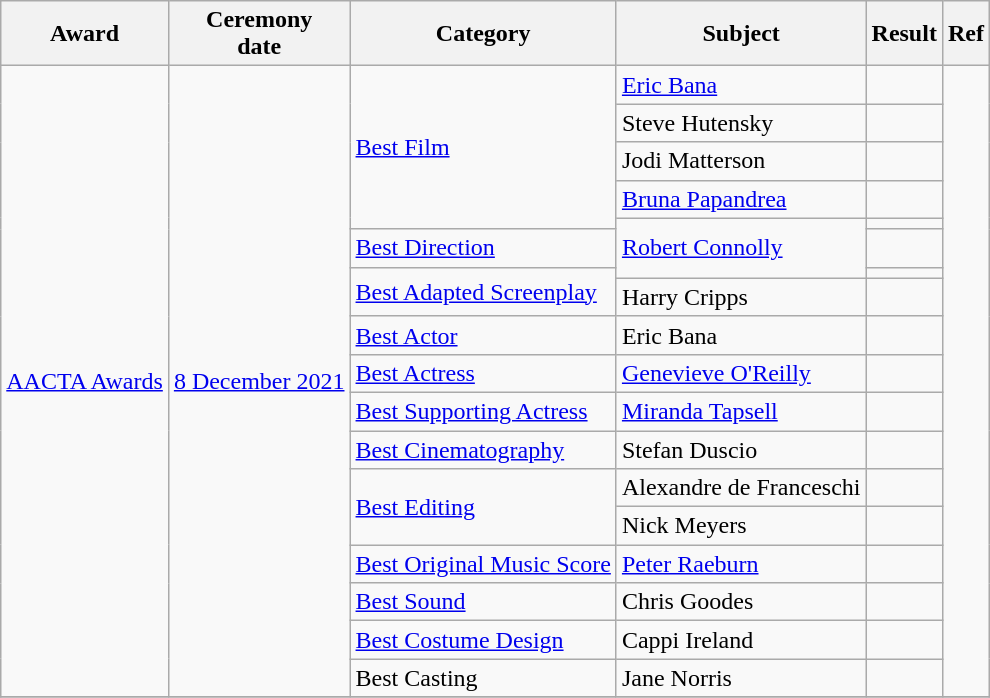<table class="wikitable">
<tr>
<th>Award</th>
<th>Ceremony<br>date</th>
<th>Category</th>
<th>Subject</th>
<th>Result</th>
<th>Ref</th>
</tr>
<tr>
<td rowspan=18><a href='#'>AACTA Awards</a></td>
<td rowspan=18><a href='#'>8 December 2021</a></td>
<td rowspan=5><a href='#'>Best Film</a></td>
<td><a href='#'>Eric Bana</a></td>
<td></td>
<td rowspan=18></td>
</tr>
<tr>
<td>Steve Hutensky</td>
<td></td>
</tr>
<tr>
<td>Jodi Matterson</td>
<td></td>
</tr>
<tr>
<td><a href='#'>Bruna Papandrea</a></td>
<td></td>
</tr>
<tr>
<td rowspan=3><a href='#'>Robert Connolly</a></td>
<td></td>
</tr>
<tr>
<td><a href='#'>Best Direction</a></td>
<td></td>
</tr>
<tr>
<td rowspan=2><a href='#'>Best Adapted Screenplay</a></td>
<td></td>
</tr>
<tr>
<td>Harry Cripps</td>
<td></td>
</tr>
<tr>
<td><a href='#'>Best Actor</a></td>
<td>Eric Bana</td>
<td></td>
</tr>
<tr>
<td><a href='#'>Best Actress</a></td>
<td><a href='#'>Genevieve O'Reilly</a></td>
<td></td>
</tr>
<tr>
<td><a href='#'>Best Supporting Actress</a></td>
<td><a href='#'>Miranda Tapsell</a></td>
<td></td>
</tr>
<tr>
<td><a href='#'>Best Cinematography</a></td>
<td>Stefan Duscio</td>
<td></td>
</tr>
<tr>
<td rowspan=2><a href='#'>Best Editing</a></td>
<td>Alexandre de Franceschi</td>
<td></td>
</tr>
<tr>
<td>Nick Meyers</td>
<td></td>
</tr>
<tr>
<td><a href='#'>Best Original Music Score</a></td>
<td><a href='#'>Peter Raeburn</a></td>
<td></td>
</tr>
<tr>
<td><a href='#'>Best Sound</a></td>
<td>Chris Goodes</td>
<td></td>
</tr>
<tr>
<td><a href='#'>Best Costume Design</a></td>
<td>Cappi Ireland</td>
<td></td>
</tr>
<tr>
<td>Best Casting</td>
<td>Jane Norris</td>
<td></td>
</tr>
<tr>
</tr>
</table>
